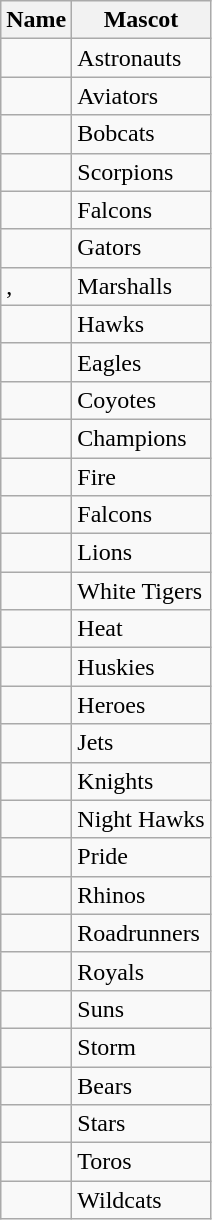<table class="wikitable">
<tr>
<th><strong>Name</strong></th>
<th><strong>Mascot</strong></th>
</tr>
<tr>
<td></td>
<td>Astronauts</td>
</tr>
<tr>
<td></td>
<td>Aviators</td>
</tr>
<tr>
<td></td>
<td>Bobcats</td>
</tr>
<tr>
<td></td>
<td>Scorpions</td>
</tr>
<tr>
<td></td>
<td>Falcons</td>
</tr>
<tr>
<td></td>
<td>Gators</td>
</tr>
<tr>
<td>,<br></td>
<td>Marshalls</td>
</tr>
<tr>
<td></td>
<td>Hawks</td>
</tr>
<tr>
<td></td>
<td>Eagles</td>
</tr>
<tr>
<td></td>
<td>Coyotes</td>
</tr>
<tr>
<td></td>
<td>Champions</td>
</tr>
<tr>
<td></td>
<td>Fire</td>
</tr>
<tr>
<td></td>
<td>Falcons</td>
</tr>
<tr>
<td></td>
<td>Lions</td>
</tr>
<tr>
<td></td>
<td>White Tigers</td>
</tr>
<tr>
<td></td>
<td>Heat</td>
</tr>
<tr>
<td></td>
<td>Huskies</td>
</tr>
<tr>
<td></td>
<td>Heroes</td>
</tr>
<tr>
<td></td>
<td>Jets</td>
</tr>
<tr>
<td></td>
<td>Knights</td>
</tr>
<tr>
<td></td>
<td>Night Hawks</td>
</tr>
<tr>
<td></td>
<td>Pride</td>
</tr>
<tr>
<td></td>
<td>Rhinos</td>
</tr>
<tr>
<td></td>
<td>Roadrunners</td>
</tr>
<tr>
<td></td>
<td>Royals</td>
</tr>
<tr>
<td></td>
<td>Suns</td>
</tr>
<tr>
<td></td>
<td>Storm</td>
</tr>
<tr>
<td></td>
<td>Bears</td>
</tr>
<tr>
<td></td>
<td>Stars</td>
</tr>
<tr>
<td></td>
<td>Toros</td>
</tr>
<tr>
<td></td>
<td>Wildcats</td>
</tr>
</table>
